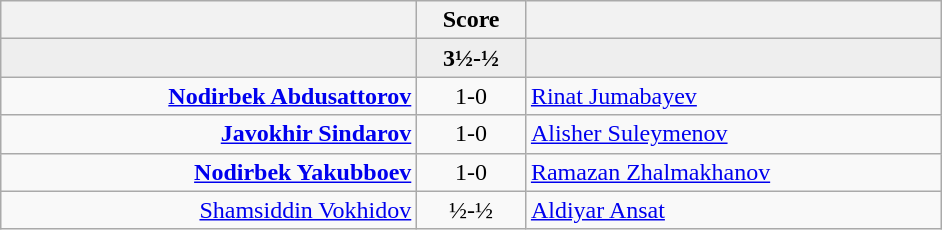<table class="wikitable" style="text-align: center; ">
<tr>
<th align="right" width="270"></th>
<th width="65">Score</th>
<th align="left" width="270"></th>
</tr>
<tr style="background:#eeeeee;">
<td align=right></td>
<td align=center><strong>3½-½</strong></td>
<td align=left></td>
</tr>
<tr>
<td align=right><strong><a href='#'>Nodirbek Abdusattorov</a></strong></td>
<td align=center>1-0</td>
<td align=left><a href='#'>Rinat Jumabayev</a></td>
</tr>
<tr>
<td align=right><strong><a href='#'>Javokhir Sindarov</a></strong></td>
<td align=center>1-0</td>
<td align=left><a href='#'>Alisher Suleymenov</a></td>
</tr>
<tr>
<td align=right><strong><a href='#'>Nodirbek Yakubboev</a></strong></td>
<td align=center>1-0</td>
<td align=left><a href='#'>Ramazan Zhalmakhanov</a></td>
</tr>
<tr>
<td align=right><a href='#'>Shamsiddin Vokhidov</a></td>
<td align=center>½-½</td>
<td align=left><a href='#'>Aldiyar Ansat</a></td>
</tr>
</table>
